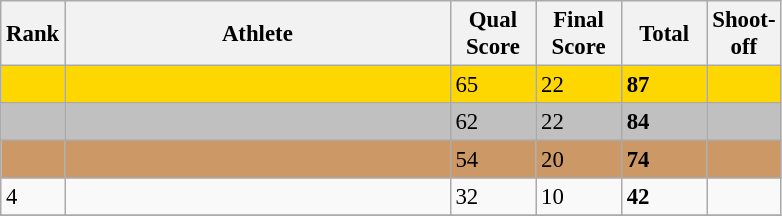<table class="wikitable" style="font-size:95%" style="width:35em;" style="text-align:center">
<tr>
<th>Rank</th>
<th width=250>Athlete</th>
<th width=50>Qual Score</th>
<th width=50>Final Score</th>
<th width=50>Total</th>
<th width=40>Shoot-off</th>
</tr>
<tr bgcolor=gold>
<td></td>
<td align=left></td>
<td>65</td>
<td>22</td>
<td><strong>87</strong></td>
<td></td>
</tr>
<tr bgcolor=silver>
<td></td>
<td align=left></td>
<td>62</td>
<td>22</td>
<td><strong>84</strong></td>
<td></td>
</tr>
<tr bgcolor=cc9966>
<td></td>
<td align=left></td>
<td>54</td>
<td>20</td>
<td><strong>74</strong></td>
<td></td>
</tr>
<tr>
<td>4</td>
<td align=left></td>
<td>32</td>
<td>10</td>
<td><strong>42</strong></td>
<td></td>
</tr>
<tr>
</tr>
</table>
